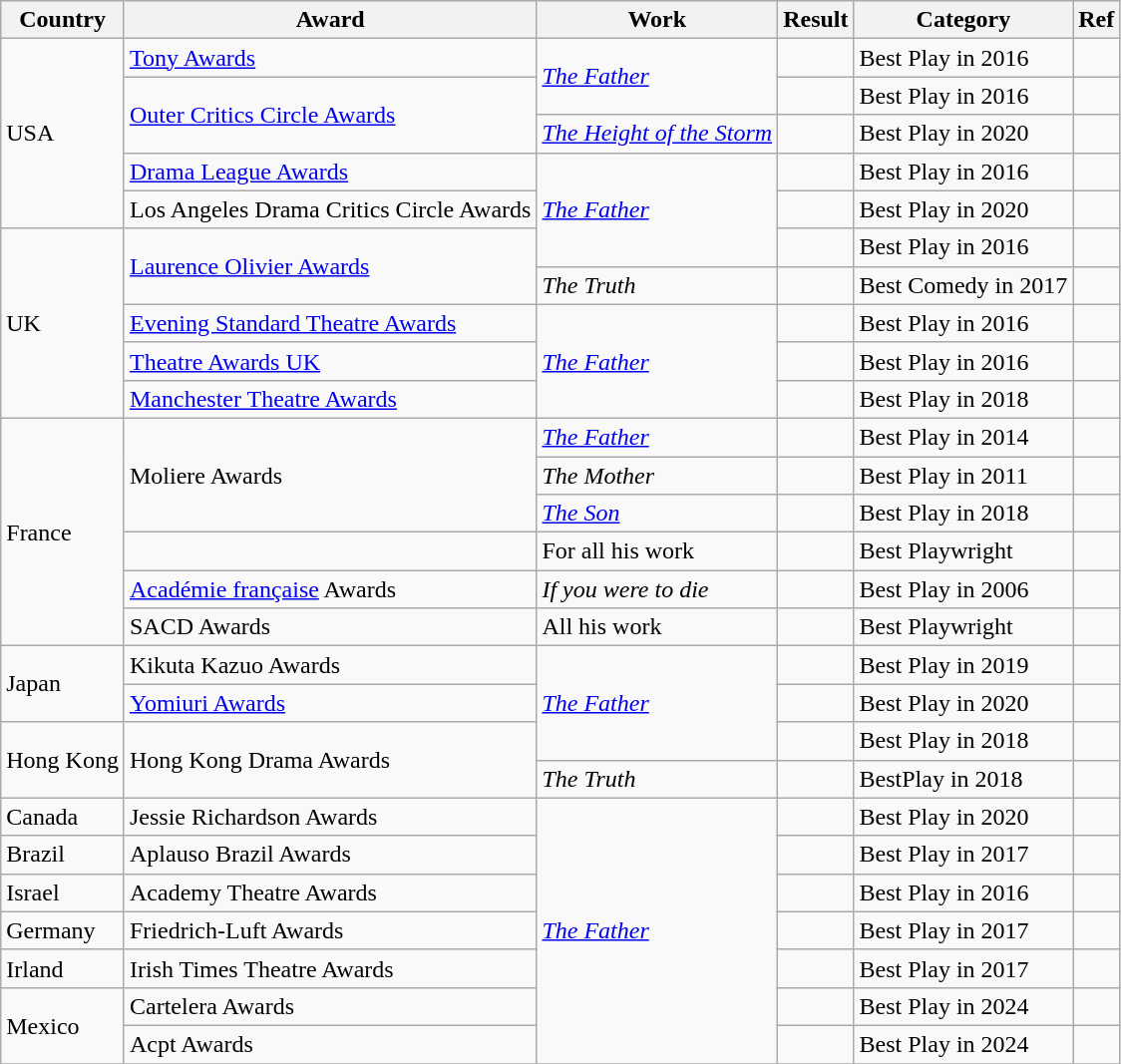<table class="wikitable sortable">
<tr>
<th scope=col>Country</th>
<th scope=col>Award</th>
<th scope=col>Work</th>
<th scope=col>Result</th>
<th scope=col>Category</th>
<th scope=col>Ref</th>
</tr>
<tr>
<td rowspan="5">USA</td>
<td><a href='#'>Tony Awards</a></td>
<td rowspan="2"><em><a href='#'>The Father</a></em></td>
<td></td>
<td>Best Play in 2016</td>
<td></td>
</tr>
<tr>
<td rowspan="2"><a href='#'>Outer Critics Circle Awards</a></td>
<td></td>
<td>Best Play in 2016</td>
<td></td>
</tr>
<tr>
<td><em><a href='#'>The Height of the Storm</a></em></td>
<td></td>
<td>Best Play in 2020</td>
<td></td>
</tr>
<tr>
<td><a href='#'>Drama League Awards</a></td>
<td rowspan="3"><em><a href='#'>The Father</a></em></td>
<td></td>
<td>Best Play in 2016</td>
<td></td>
</tr>
<tr>
<td>Los Angeles Drama Critics Circle Awards</td>
<td></td>
<td>Best Play in 2020</td>
<td></td>
</tr>
<tr>
<td rowspan="5">UK</td>
<td rowspan="2"><a href='#'>Laurence Olivier Awards</a></td>
<td></td>
<td>Best Play in 2016</td>
<td></td>
</tr>
<tr>
<td><em>The Truth</em></td>
<td></td>
<td>Best Comedy in 2017</td>
<td></td>
</tr>
<tr>
<td><a href='#'>Evening Standard Theatre Awards</a></td>
<td rowspan="3"><em><a href='#'>The Father</a></em></td>
<td></td>
<td>Best Play in 2016</td>
<td></td>
</tr>
<tr>
<td><a href='#'>Theatre Awards UK</a></td>
<td></td>
<td>Best Play in 2016</td>
<td></td>
</tr>
<tr>
<td><a href='#'>Manchester Theatre Awards</a></td>
<td></td>
<td>Best Play in 2018</td>
<td></td>
</tr>
<tr>
<td rowspan="6">France</td>
<td rowspan="3">Moliere Awards</td>
<td><em><a href='#'>The Father</a></em></td>
<td></td>
<td>Best Play in 2014</td>
<td></td>
</tr>
<tr>
<td><em>The Mother</em></td>
<td></td>
<td>Best Play in 2011</td>
<td></td>
</tr>
<tr>
<td><em><a href='#'>The Son</a></em></td>
<td></td>
<td>Best Play in 2018</td>
<td></td>
</tr>
<tr>
<td></td>
<td>For all his work</td>
<td></td>
<td>Best Playwright</td>
<td></td>
</tr>
<tr>
<td><a href='#'>Académie française</a> Awards</td>
<td><em>If you were to die</em></td>
<td></td>
<td>Best Play in 2006</td>
<td></td>
</tr>
<tr>
<td>SACD Awards</td>
<td>All his work</td>
<td></td>
<td>Best Playwright</td>
<td></td>
</tr>
<tr>
<td rowspan="2">Japan</td>
<td>Kikuta Kazuo Awards</td>
<td rowspan="3"><em><a href='#'>The Father</a></em></td>
<td></td>
<td>Best Play in 2019</td>
<td></td>
</tr>
<tr>
<td><a href='#'>Yomiuri Awards</a></td>
<td></td>
<td>Best Play in 2020</td>
<td></td>
</tr>
<tr>
<td rowspan="2">Hong Kong</td>
<td rowspan="2">Hong Kong Drama Awards</td>
<td></td>
<td>Best Play in 2018</td>
<td></td>
</tr>
<tr>
<td><em>The Truth</em></td>
<td></td>
<td>BestPlay in 2018</td>
<td></td>
</tr>
<tr>
<td>Canada</td>
<td>Jessie Richardson Awards</td>
<td rowspan="7"><em><a href='#'>The Father</a></em></td>
<td></td>
<td>Best Play in 2020</td>
<td></td>
</tr>
<tr>
<td>Brazil</td>
<td>Aplauso Brazil Awards</td>
<td></td>
<td>Best Play in 2017</td>
<td></td>
</tr>
<tr>
<td>Israel</td>
<td>Academy Theatre Awards</td>
<td></td>
<td>Best Play in 2016</td>
<td></td>
</tr>
<tr>
<td>Germany</td>
<td>Friedrich-Luft Awards</td>
<td></td>
<td>Best Play in 2017</td>
<td></td>
</tr>
<tr>
<td>Irland</td>
<td>Irish Times Theatre Awards</td>
<td></td>
<td>Best Play in 2017</td>
<td></td>
</tr>
<tr>
<td rowspan="2">Mexico</td>
<td>Cartelera Awards</td>
<td></td>
<td>Best Play in 2024</td>
<td></td>
</tr>
<tr>
<td>Acpt Awards</td>
<td></td>
<td>Best Play in 2024</td>
<td></td>
</tr>
<tr>
</tr>
</table>
